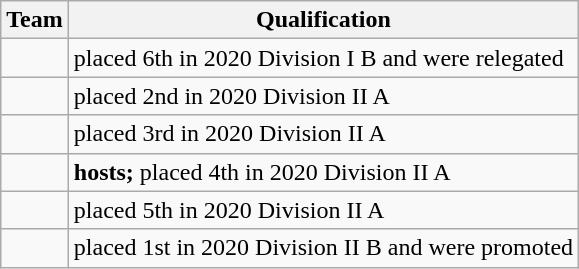<table class="wikitable">
<tr>
<th>Team</th>
<th>Qualification</th>
</tr>
<tr>
<td></td>
<td>placed 6th in 2020 Division I B and were relegated</td>
</tr>
<tr>
<td></td>
<td>placed 2nd in 2020 Division II A</td>
</tr>
<tr>
<td></td>
<td>placed 3rd in 2020 Division II A</td>
</tr>
<tr>
<td></td>
<td><strong>hosts;</strong> placed 4th in 2020 Division II A</td>
</tr>
<tr>
<td></td>
<td>placed 5th in 2020 Division II A</td>
</tr>
<tr>
<td></td>
<td>placed 1st in 2020 Division II B and were promoted</td>
</tr>
</table>
